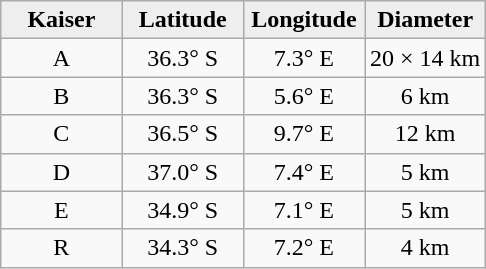<table class="wikitable">
<tr>
<th width="25%" style="background:#eeeeee;">Kaiser</th>
<th width="25%" style="background:#eeeeee;">Latitude</th>
<th width="25%" style="background:#eeeeee;">Longitude</th>
<th width="25%" style="background:#eeeeee;">Diameter</th>
</tr>
<tr>
<td align="center">A</td>
<td align="center">36.3° S</td>
<td align="center">7.3° E</td>
<td align="center">20 × 14 km</td>
</tr>
<tr>
<td align="center">B</td>
<td align="center">36.3° S</td>
<td align="center">5.6° E</td>
<td align="center">6 km</td>
</tr>
<tr>
<td align="center">C</td>
<td align="center">36.5° S</td>
<td align="center">9.7° E</td>
<td align="center">12 km</td>
</tr>
<tr>
<td align="center">D</td>
<td align="center">37.0° S</td>
<td align="center">7.4° E</td>
<td align="center">5 km</td>
</tr>
<tr>
<td align="center">E</td>
<td align="center">34.9° S</td>
<td align="center">7.1° E</td>
<td align="center">5 km</td>
</tr>
<tr>
<td align="center">R</td>
<td align="center">34.3° S</td>
<td align="center">7.2° E</td>
<td align="center">4 km</td>
</tr>
</table>
